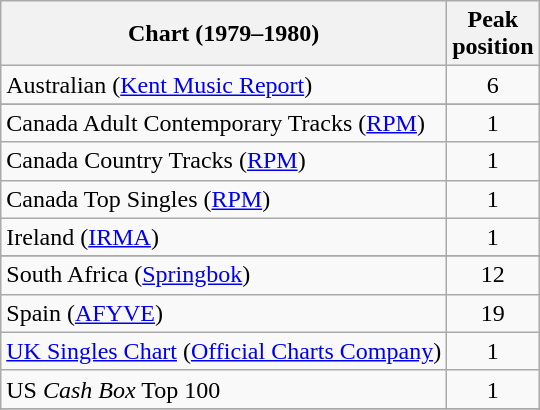<table class="wikitable sortable">
<tr>
<th>Chart (1979–1980)</th>
<th>Peak<br>position</th>
</tr>
<tr>
<td>Australian (<a href='#'>Kent Music Report</a>)</td>
<td align="center">6</td>
</tr>
<tr>
</tr>
<tr>
</tr>
<tr>
<td>Canada Adult Contemporary Tracks (<a href='#'>RPM</a>)</td>
<td style="text-align:center;">1</td>
</tr>
<tr>
<td>Canada Country Tracks (<a href='#'>RPM</a>)</td>
<td style="text-align:center;">1</td>
</tr>
<tr>
<td>Canada Top Singles (<a href='#'>RPM</a>)</td>
<td style="text-align:center;">1</td>
</tr>
<tr>
<td>Ireland (<a href='#'>IRMA</a>)</td>
<td style="text-align:center;">1</td>
</tr>
<tr>
</tr>
<tr>
</tr>
<tr>
</tr>
<tr>
</tr>
<tr>
<td>South Africa (<a href='#'>Springbok</a>)</td>
<td align="center">12</td>
</tr>
<tr>
<td>Spain (<a href='#'>AFYVE</a>)</td>
<td style="text-align:center;">19</td>
</tr>
<tr>
<td><a href='#'>UK Singles Chart</a> (<a href='#'>Official Charts Company</a>)</td>
<td style="text-align:center;">1</td>
</tr>
<tr>
<td>US <em>Cash Box</em> Top 100</td>
<td style="text-align:center;">1</td>
</tr>
<tr>
</tr>
<tr>
</tr>
<tr>
</tr>
<tr>
</tr>
</table>
